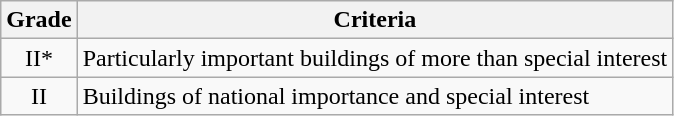<table class="wikitable">
<tr>
<th>Grade</th>
<th>Criteria</th>
</tr>
<tr>
<td align="center" >II*</td>
<td>Particularly important buildings of more than special interest</td>
</tr>
<tr>
<td align="center" >II</td>
<td>Buildings of national importance and special interest</td>
</tr>
</table>
